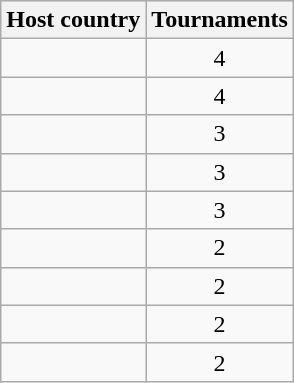<table class="wikitable sortable">
<tr bgcolor="#efefef" align=left>
<th>Host country</th>
<th>Tournaments</th>
</tr>
<tr align=center>
<td align="left"></td>
<td>4</td>
</tr>
<tr align=center>
<td align="left"></td>
<td>4</td>
</tr>
<tr align=center>
<td align="left"></td>
<td>3</td>
</tr>
<tr align=center>
<td align="left"></td>
<td>3</td>
</tr>
<tr align=center>
<td align="left"></td>
<td>3</td>
</tr>
<tr align=center>
<td align="left"></td>
<td>2</td>
</tr>
<tr align=center>
<td align="left"></td>
<td>2</td>
</tr>
<tr align=center>
<td align="left"></td>
<td>2</td>
</tr>
<tr align=center>
<td align="left"></td>
<td>2</td>
</tr>
</table>
